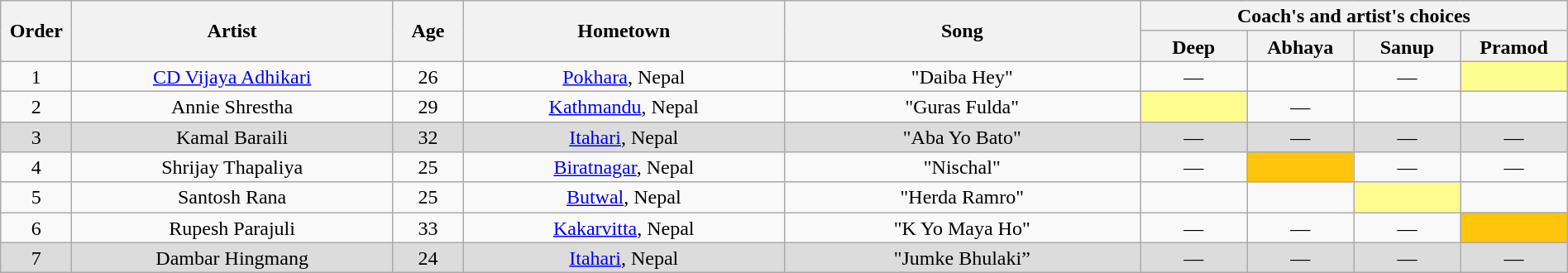<table class="wikitable plainrowheaders" style="text-align:center; line-height:17px; width:100%;">
<tr>
<th scope="col" rowspan="2" style="width:04%;">Order</th>
<th scope="col" rowspan="2" style="width:18%;">Artist</th>
<th scope="col" rowspan="2" style="width:04%;">Age</th>
<th scope="col" rowspan="2" style="width:18%;">Hometown</th>
<th scope="col" rowspan="2" style="width:20%;">Song</th>
<th scope="col" colspan="4" style="width:24%;">Coach's and artist's choices</th>
</tr>
<tr>
<th scope="col" style="width:06%;">Deep</th>
<th scope="col" style="width:06%;">Abhaya</th>
<th scope="col" style="width:06%;">Sanup</th>
<th scope="col" style="width:06%;">Pramod</th>
</tr>
<tr>
<td scope="row">1</td>
<td><a href='#'>CD Vijaya Adhikari</a></td>
<td>26</td>
<td><a href='#'>Pokhara</a>, Nepal</td>
<td>"Daiba Hey"</td>
<td>—</td>
<td><strong></strong></td>
<td>—</td>
<td style="background:#fdfc8f;"><strong></strong></td>
</tr>
<tr>
<td scope="row">2</td>
<td>Annie Shrestha</td>
<td>29</td>
<td><a href='#'>Kathmandu</a>, Nepal</td>
<td>"Guras Fulda"</td>
<td style="background:#fdfc8f;"><strong></strong></td>
<td>—</td>
<td><strong></strong></td>
<td><strong></strong></td>
</tr>
<tr style="background:#DCDCDC;">
<td scope="row">3</td>
<td>Kamal Baraili</td>
<td>32</td>
<td><a href='#'>Itahari</a>, Nepal</td>
<td>"Aba Yo Bato"</td>
<td>—</td>
<td>—</td>
<td>—</td>
<td>—</td>
</tr>
<tr>
<td scope="row">4</td>
<td>Shrijay Thapaliya</td>
<td>25</td>
<td><a href='#'>Biratnagar</a>, Nepal</td>
<td>"Nischal"</td>
<td>—</td>
<td style = "background:#ffc40c;"><strong></strong></td>
<td>—</td>
<td>—</td>
</tr>
<tr>
<td scope="row">5</td>
<td>Santosh Rana</td>
<td>25</td>
<td><a href='#'>Butwal</a>, Nepal</td>
<td>"Herda Ramro"</td>
<td><strong></strong></td>
<td><strong></strong></td>
<td style="background:#fdfc8f;"><strong></strong></td>
<td><strong></strong></td>
</tr>
<tr>
<td scope="row">6</td>
<td>Rupesh Parajuli</td>
<td>33</td>
<td><a href='#'>Kakarvitta</a>, Nepal</td>
<td>"K Yo Maya Ho"</td>
<td>—</td>
<td>—</td>
<td>—</td>
<td style = "background:#ffc40c;"><strong></strong></td>
</tr>
<tr style="background:#DCDCDC;">
<td scope="row">7</td>
<td>Dambar Hingmang</td>
<td>24</td>
<td><a href='#'>Itahari</a>, Nepal</td>
<td>"Jumke Bhulaki”</td>
<td>—</td>
<td>—</td>
<td>—</td>
<td>—</td>
</tr>
</table>
